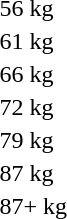<table>
<tr>
<td>56 kg</td>
<td></td>
<td></td>
<td></td>
</tr>
<tr>
<td>61 kg</td>
<td></td>
<td></td>
<td></td>
</tr>
<tr>
<td>66 kg</td>
<td></td>
<td></td>
<td></td>
</tr>
<tr>
<td>72 kg</td>
<td></td>
<td></td>
<td></td>
</tr>
<tr>
<td>79 kg</td>
<td></td>
<td></td>
<td></td>
</tr>
<tr>
<td>87 kg</td>
<td></td>
<td></td>
<td></td>
</tr>
<tr>
<td>87+ kg</td>
<td></td>
<td></td>
<td></td>
</tr>
</table>
